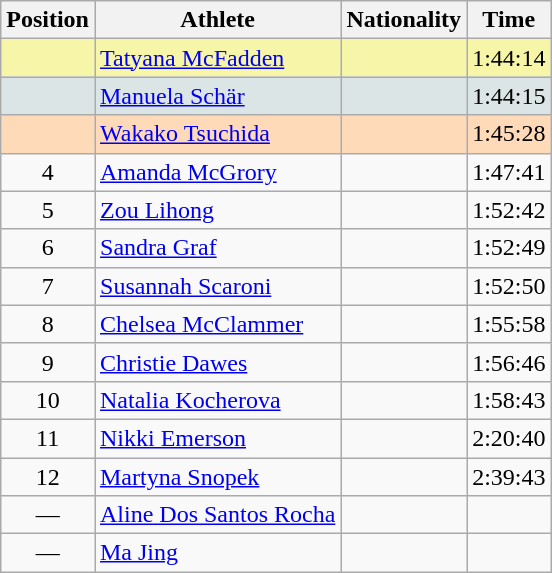<table class="wikitable sortable">
<tr>
<th>Position</th>
<th>Athlete</th>
<th>Nationality</th>
<th>Time</th>
</tr>
<tr bgcolor="#F7F6A8">
<td align=center></td>
<td><a href='#'>Tatyana McFadden</a></td>
<td></td>
<td>1:44:14</td>
</tr>
<tr bgcolor="#DCE5E5">
<td align=center></td>
<td><a href='#'>Manuela Schär</a></td>
<td></td>
<td>1:44:15</td>
</tr>
<tr bgcolor="#FFDAB9">
<td align=center></td>
<td><a href='#'>Wakako Tsuchida</a></td>
<td></td>
<td>1:45:28</td>
</tr>
<tr>
<td align=center>4</td>
<td><a href='#'>Amanda McGrory</a></td>
<td></td>
<td>1:47:41</td>
</tr>
<tr>
<td align=center>5</td>
<td><a href='#'>Zou Lihong</a></td>
<td></td>
<td>1:52:42</td>
</tr>
<tr>
<td align=center>6</td>
<td><a href='#'>Sandra Graf</a></td>
<td></td>
<td>1:52:49</td>
</tr>
<tr>
<td align=center>7</td>
<td><a href='#'>Susannah Scaroni</a></td>
<td></td>
<td>1:52:50</td>
</tr>
<tr>
<td align=center>8</td>
<td><a href='#'>Chelsea McClammer</a></td>
<td></td>
<td>1:55:58</td>
</tr>
<tr>
<td align=center>9</td>
<td><a href='#'>Christie Dawes</a></td>
<td></td>
<td>1:56:46</td>
</tr>
<tr>
<td align=center>10</td>
<td><a href='#'>Natalia Kocherova</a></td>
<td></td>
<td>1:58:43</td>
</tr>
<tr>
<td align=center>11</td>
<td><a href='#'>Nikki Emerson</a></td>
<td></td>
<td>2:20:40</td>
</tr>
<tr>
<td align=center>12</td>
<td><a href='#'>Martyna Snopek</a></td>
<td></td>
<td>2:39:43</td>
</tr>
<tr>
<td align=center>—</td>
<td><a href='#'>Aline Dos Santos Rocha</a></td>
<td></td>
<td></td>
</tr>
<tr>
<td align=center>—</td>
<td><a href='#'>Ma Jing</a></td>
<td></td>
<td></td>
</tr>
</table>
